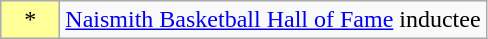<table class="wikitable" style="text-align:center">
<tr>
<td style="background-color:#FFFF99; border:1px solid #aaa; width:2em">*</td>
<td><a href='#'>Naismith Basketball Hall of Fame</a> inductee</td>
</tr>
</table>
